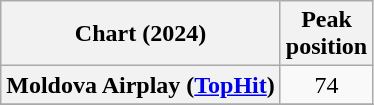<table class="wikitable plainrowheaders" style="text-align:center">
<tr>
<th scope="col">Chart (2024)</th>
<th scope="col">Peak<br>position</th>
</tr>
<tr>
<th scope="row">Moldova Airplay (<a href='#'>TopHit</a>)</th>
<td>74</td>
</tr>
<tr>
</tr>
</table>
